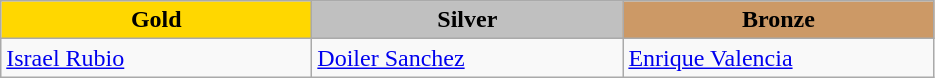<table class="wikitable" style="text-align:left">
<tr align="center">
<td width=200 bgcolor=gold><strong>Gold</strong></td>
<td width=200 bgcolor=silver><strong>Silver</strong></td>
<td width=200 bgcolor=CC9966><strong>Bronze</strong></td>
</tr>
<tr>
<td><a href='#'>Israel Rubio</a><br><em></em></td>
<td><a href='#'>Doiler Sanchez</a><br><em></em></td>
<td><a href='#'>Enrique Valencia</a><br><em></em></td>
</tr>
</table>
